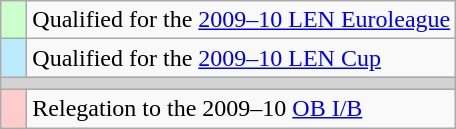<table class="wikitable" style="text-align: left;">
<tr>
<td width=10px bgcolor=#ccffcc></td>
<td>Qualified for the <a href='#'>2009–10 LEN Euroleague</a></td>
</tr>
<tr>
<td width=10px bgcolor=#bbebff></td>
<td>Qualified for the <a href='#'>2009–10 LEN Cup</a></td>
</tr>
<tr>
<td colspan=2 height=1px bgcolor=lightgrey></td>
</tr>
<tr>
<td width=10px bgcolor=#ffcccc></td>
<td>Relegation to the 2009–10 <a href='#'>OB I/B</a></td>
</tr>
</table>
